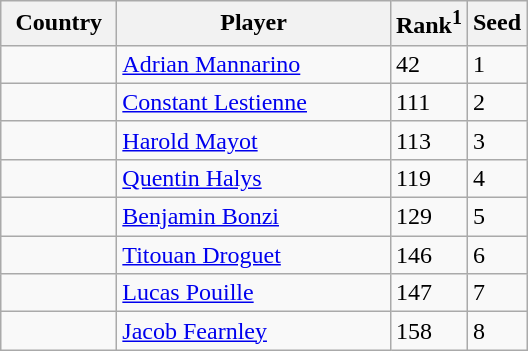<table class="sortable wikitable">
<tr>
<th width="70">Country</th>
<th width="175">Player</th>
<th>Rank<sup>1</sup></th>
<th>Seed</th>
</tr>
<tr>
<td></td>
<td><a href='#'>Adrian Mannarino</a></td>
<td>42</td>
<td>1</td>
</tr>
<tr>
<td></td>
<td><a href='#'>Constant Lestienne</a></td>
<td>111</td>
<td>2</td>
</tr>
<tr>
<td></td>
<td><a href='#'>Harold Mayot</a></td>
<td>113</td>
<td>3</td>
</tr>
<tr>
<td></td>
<td><a href='#'>Quentin Halys</a></td>
<td>119</td>
<td>4</td>
</tr>
<tr>
<td></td>
<td><a href='#'>Benjamin Bonzi</a></td>
<td>129</td>
<td>5</td>
</tr>
<tr>
<td></td>
<td><a href='#'>Titouan Droguet</a></td>
<td>146</td>
<td>6</td>
</tr>
<tr>
<td></td>
<td><a href='#'>Lucas Pouille</a></td>
<td>147</td>
<td>7</td>
</tr>
<tr>
<td></td>
<td><a href='#'>Jacob Fearnley</a></td>
<td>158</td>
<td>8</td>
</tr>
</table>
